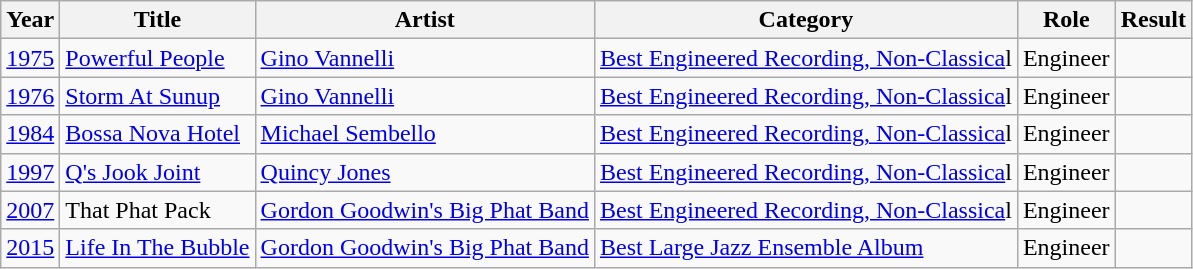<table class="wikitable sortable">
<tr>
<th>Year</th>
<th>Title</th>
<th>Artist</th>
<th>Category</th>
<th>Role</th>
<th>Result</th>
</tr>
<tr>
<td><a href='#'>1975</a></td>
<td><a href='#'>Powerful People</a></td>
<td><a href='#'>Gino Vannelli</a></td>
<td><a href='#'>Best Engineered Recording, Non-Classica</a>l</td>
<td>Engineer</td>
<td></td>
</tr>
<tr>
<td><a href='#'>1976</a></td>
<td><a href='#'>Storm At Sunup</a></td>
<td><a href='#'>Gino Vannelli</a></td>
<td><a href='#'>Best Engineered Recording, Non-Classica</a>l</td>
<td>Engineer</td>
<td></td>
</tr>
<tr>
<td><a href='#'>1984</a></td>
<td><a href='#'>Bossa Nova Hotel</a></td>
<td><a href='#'>Michael Sembello</a></td>
<td><a href='#'>Best Engineered Recording, Non-Classica</a>l</td>
<td>Engineer</td>
<td></td>
</tr>
<tr>
<td><a href='#'>1997</a></td>
<td><a href='#'>Q's Jook Joint</a></td>
<td><a href='#'>Quincy Jones</a></td>
<td><a href='#'>Best Engineered Recording, Non-Classica</a>l</td>
<td>Engineer</td>
<td></td>
</tr>
<tr>
<td><a href='#'>2007</a></td>
<td>That Phat Pack</td>
<td><a href='#'>Gordon Goodwin's Big Phat Band</a></td>
<td><a href='#'>Best Engineered Recording, Non-Classica</a>l</td>
<td>Engineer</td>
<td></td>
</tr>
<tr>
<td><a href='#'>2015</a></td>
<td><a href='#'>Life In The Bubble</a></td>
<td><a href='#'>Gordon Goodwin's Big Phat Band</a></td>
<td><a href='#'>Best Large Jazz Ensemble Album</a></td>
<td>Engineer</td>
<td></td>
</tr>
</table>
